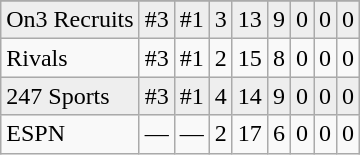<table class="wikitable">
<tr>
</tr>
<tr style="background:#eeeeee;">
<td>On3 Recruits </td>
<td>#3</td>
<td>#1</td>
<td>3</td>
<td>13</td>
<td>9</td>
<td>0</td>
<td>0</td>
<td>0</td>
</tr>
<tr>
<td>Rivals</td>
<td>#3</td>
<td>#1</td>
<td>2</td>
<td>15</td>
<td>8</td>
<td>0</td>
<td>0</td>
<td>0</td>
</tr>
<tr style="background:#eeeeee;">
<td>247 Sports</td>
<td>#3</td>
<td>#1</td>
<td>4</td>
<td>14</td>
<td>9</td>
<td>0</td>
<td>0</td>
<td>0</td>
</tr>
<tr>
<td>ESPN</td>
<td>—</td>
<td>—</td>
<td>2</td>
<td>17</td>
<td>6</td>
<td>0</td>
<td>0</td>
<td>0</td>
</tr>
</table>
